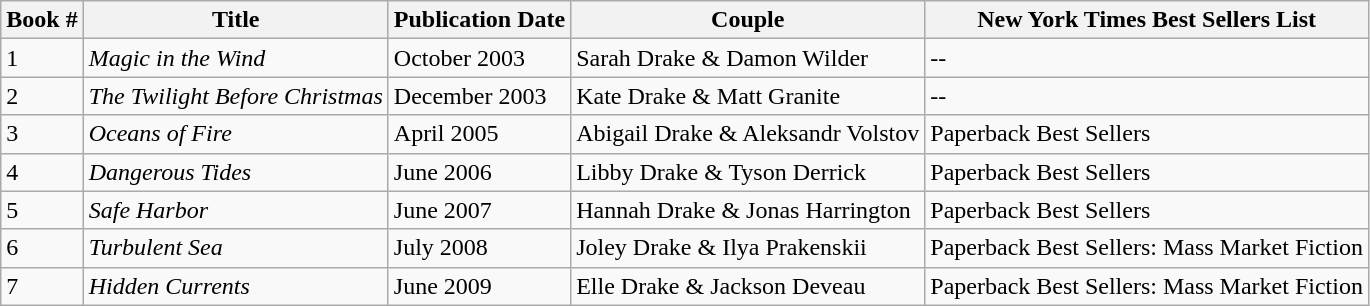<table class="wikitable sortable mw-collapsible">
<tr>
<th>Book #</th>
<th>Title</th>
<th>Publication Date</th>
<th>Couple</th>
<th>New York Times Best Sellers List</th>
</tr>
<tr>
<td>1</td>
<td><em>Magic in the Wind</em></td>
<td>October 2003</td>
<td>Sarah Drake & Damon Wilder</td>
<td>--</td>
</tr>
<tr>
<td>2</td>
<td><em>The Twilight Before Christmas</em></td>
<td>December 2003</td>
<td>Kate Drake & Matt Granite</td>
<td>--</td>
</tr>
<tr>
<td>3</td>
<td><em>Oceans of Fire</em></td>
<td>April 2005</td>
<td>Abigail Drake & Aleksandr Volstov</td>
<td>Paperback Best Sellers</td>
</tr>
<tr>
<td>4</td>
<td><em>Dangerous Tides</em></td>
<td>June 2006</td>
<td>Libby Drake & Tyson Derrick</td>
<td>Paperback Best Sellers</td>
</tr>
<tr>
<td>5</td>
<td><em>Safe Harbor</em></td>
<td>June 2007</td>
<td>Hannah Drake & Jonas Harrington</td>
<td>Paperback Best Sellers</td>
</tr>
<tr>
<td>6</td>
<td><em>Turbulent Sea</em></td>
<td>July 2008</td>
<td>Joley Drake & Ilya Prakenskii</td>
<td>Paperback Best Sellers: Mass Market Fiction</td>
</tr>
<tr>
<td>7</td>
<td><em>Hidden Currents</em></td>
<td>June 2009</td>
<td>Elle Drake & Jackson Deveau</td>
<td>Paperback Best Sellers: Mass Market Fiction</td>
</tr>
</table>
